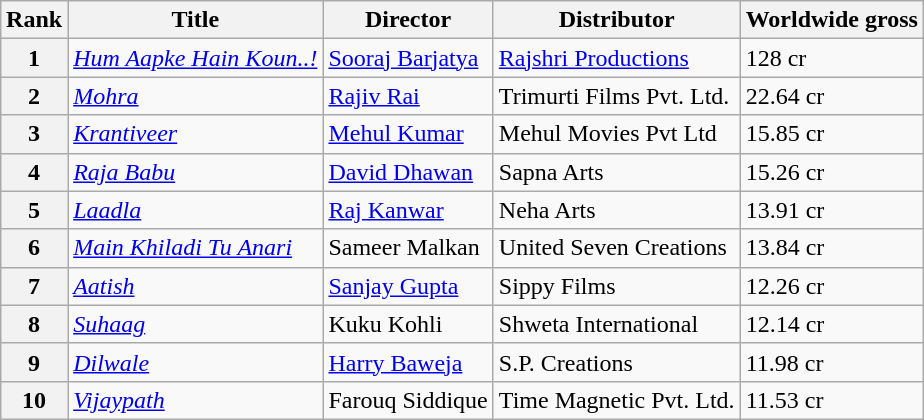<table class="wikitable" style="margin:auto; margin:auto;">
<tr>
<th>Rank</th>
<th>Title</th>
<th>Director</th>
<th>Distributor</th>
<th>Worldwide gross</th>
</tr>
<tr>
<th style="text-align:center;">1</th>
<td><em><a href='#'>Hum Aapke Hain Koun..!</a></em></td>
<td><a href='#'>Sooraj Barjatya</a></td>
<td><a href='#'>Rajshri Productions</a></td>
<td>128 cr </td>
</tr>
<tr>
<th style="text-align:center;">2</th>
<td><em><a href='#'>Mohra</a></em></td>
<td><a href='#'>Rajiv Rai</a></td>
<td>Trimurti Films Pvt. Ltd.</td>
<td>22.64 cr</td>
</tr>
<tr>
<th style="text-align:center;">3</th>
<td><em><a href='#'>Krantiveer</a></em></td>
<td><a href='#'>Mehul Kumar</a></td>
<td>Mehul Movies Pvt Ltd</td>
<td>15.85 cr</td>
</tr>
<tr>
<th style="text-align:center;">4</th>
<td><em><a href='#'>Raja Babu</a></em></td>
<td><a href='#'>David Dhawan</a></td>
<td>Sapna Arts</td>
<td>15.26 cr</td>
</tr>
<tr>
<th style="text-align:center;">5</th>
<td><em><a href='#'>Laadla</a></em></td>
<td><a href='#'>Raj Kanwar</a></td>
<td>Neha Arts</td>
<td>13.91 cr</td>
</tr>
<tr>
<th style="text-align:center;">6</th>
<td><em><a href='#'>Main Khiladi Tu Anari</a></em></td>
<td>Sameer Malkan</td>
<td>United Seven Creations</td>
<td>13.84 cr</td>
</tr>
<tr>
<th>7</th>
<td><em><a href='#'>Aatish</a></em></td>
<td><a href='#'>Sanjay Gupta</a></td>
<td>Sippy Films</td>
<td>12.26 cr</td>
</tr>
<tr>
<th style="text-align:center;">8</th>
<td><em><a href='#'>Suhaag</a></em></td>
<td>Kuku Kohli</td>
<td>Shweta International</td>
<td>12.14 cr</td>
</tr>
<tr>
<th style="text-align:center;">9</th>
<td><em><a href='#'>Dilwale</a></em></td>
<td><a href='#'>Harry Baweja</a></td>
<td>S.P. Creations</td>
<td>11.98 cr</td>
</tr>
<tr>
<th style="text-align:center;">10</th>
<td><em><a href='#'>Vijaypath</a></em></td>
<td>Farouq Siddique</td>
<td>Time Magnetic Pvt. Ltd.</td>
<td>11.53 cr</td>
</tr>
</table>
